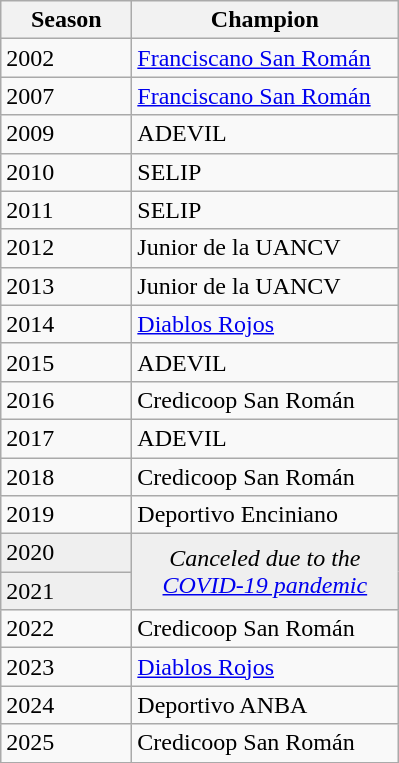<table class="wikitable sortable">
<tr>
<th width=80px>Season</th>
<th width=170px>Champion</th>
</tr>
<tr>
<td>2002</td>
<td><a href='#'>Franciscano San Román</a></td>
</tr>
<tr>
<td>2007</td>
<td><a href='#'>Franciscano San Román</a></td>
</tr>
<tr>
<td>2009</td>
<td>ADEVIL</td>
</tr>
<tr>
<td>2010</td>
<td>SELIP</td>
</tr>
<tr>
<td>2011</td>
<td>SELIP</td>
</tr>
<tr>
<td>2012</td>
<td>Junior de la UANCV</td>
</tr>
<tr>
<td>2013</td>
<td>Junior de la UANCV</td>
</tr>
<tr>
<td>2014</td>
<td><a href='#'>Diablos Rojos</a></td>
</tr>
<tr>
<td>2015</td>
<td>ADEVIL</td>
</tr>
<tr>
<td>2016</td>
<td>Credicoop San Román</td>
</tr>
<tr>
<td>2017</td>
<td>ADEVIL</td>
</tr>
<tr>
<td>2018</td>
<td>Credicoop San Román</td>
</tr>
<tr>
<td>2019</td>
<td>Deportivo Enciniano</td>
</tr>
<tr bgcolor=#efefef>
<td>2020</td>
<td rowspan=2 colspan="2" align=center><em>Canceled due to the <a href='#'>COVID-19 pandemic</a></em></td>
</tr>
<tr bgcolor=#efefef>
<td>2021</td>
</tr>
<tr>
<td>2022</td>
<td>Credicoop San Román</td>
</tr>
<tr>
<td>2023</td>
<td><a href='#'>Diablos Rojos</a></td>
</tr>
<tr>
<td>2024</td>
<td>Deportivo ANBA</td>
</tr>
<tr>
<td>2025</td>
<td>Credicoop San Román</td>
</tr>
<tr>
</tr>
</table>
